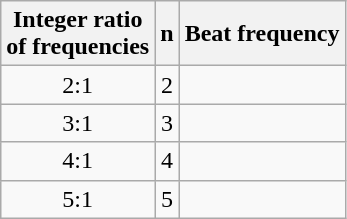<table class="wikitable float-right" style="text-align:center">
<tr>
<th>Integer ratio<br>of frequencies<br></th>
<th>n</th>
<th>Beat frequency<br></th>
</tr>
<tr>
<td>2:1</td>
<td>2</td>
<td></td>
</tr>
<tr>
<td>3:1</td>
<td>3</td>
<td></td>
</tr>
<tr>
<td>4:1</td>
<td>4</td>
<td></td>
</tr>
<tr>
<td>5:1</td>
<td>5</td>
<td></td>
</tr>
</table>
